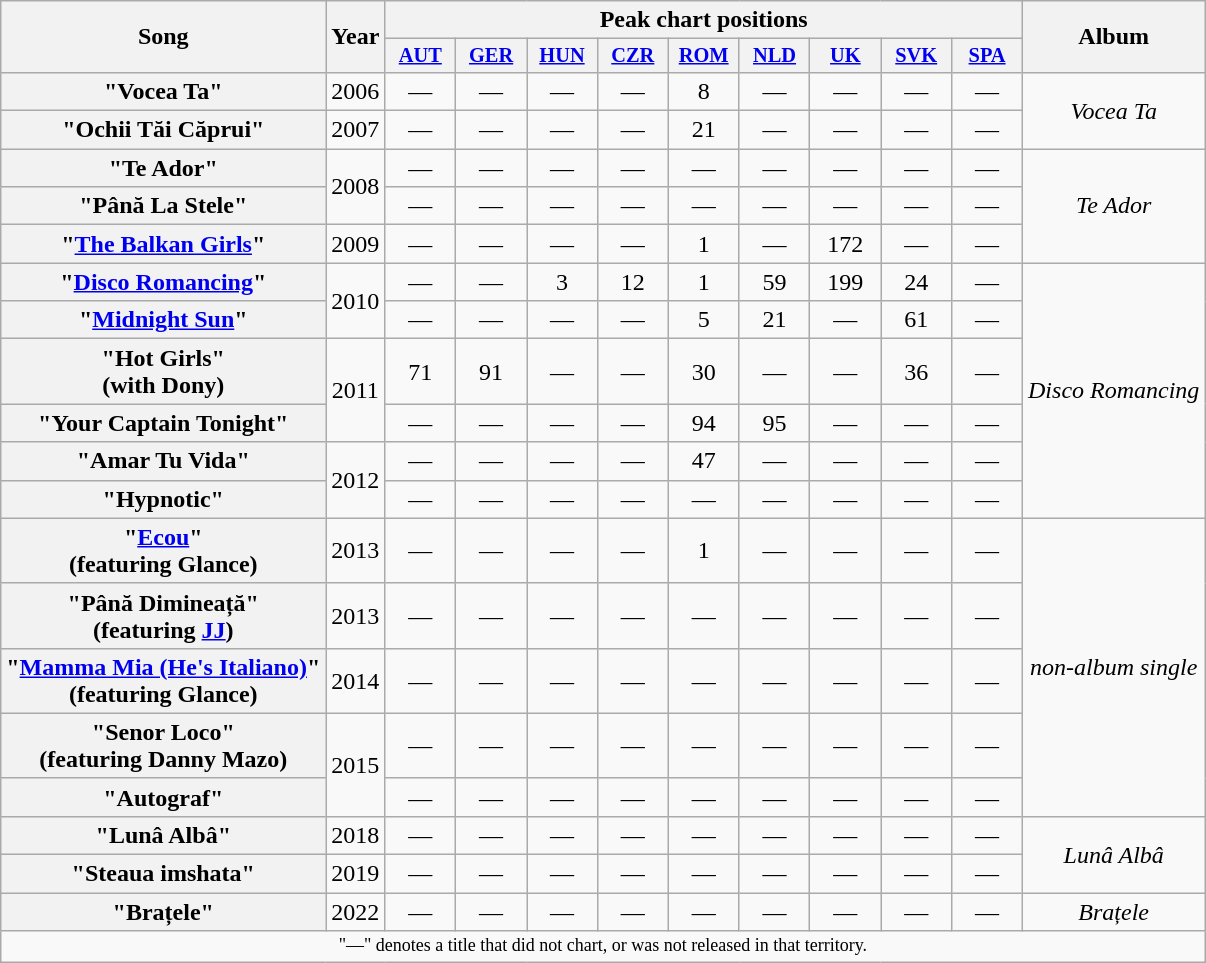<table class="wikitable plainrowheaders" style="text-align:center;">
<tr>
<th scope="col" rowspan="2">Song</th>
<th scope="col" rowspan="2">Year</th>
<th scope="col" colspan="9">Peak chart positions</th>
<th scope="col" rowspan="2">Album</th>
</tr>
<tr>
<th style="width:3em;font-size:85%"><a href='#'>AUT</a><br></th>
<th style="width:3em;font-size:85%"><a href='#'>GER</a><br></th>
<th scope="col" style="width:3em;font-size:85%;"><a href='#'>HUN</a><br></th>
<th scope="col" style="width:3em;font-size:85%;"><a href='#'>CZR</a><br></th>
<th scope="col" style="width:3em;font-size:85%;"><a href='#'>ROM</a><br></th>
<th scope="col" style="width:3em;font-size:85%;"><a href='#'>NLD</a><br></th>
<th scope="col" style="width:3em;font-size:85%;"><a href='#'>UK</a><br></th>
<th scope="col" style="width:3em;font-size:85%;"><a href='#'>SVK</a><br></th>
<th scope="col" style="width:3em;font-size:85%"><a href='#'>SPA</a><br></th>
</tr>
<tr>
<th scope="row">"Vocea Ta"</th>
<td>2006</td>
<td>—</td>
<td>—</td>
<td>—</td>
<td>—</td>
<td>8</td>
<td>—</td>
<td>—</td>
<td>—</td>
<td>—</td>
<td rowspan="2"><em>Vocea Ta</em></td>
</tr>
<tr>
<th scope="row">"Ochii Tăi Căprui"</th>
<td>2007</td>
<td>—</td>
<td>—</td>
<td>—</td>
<td>—</td>
<td>21</td>
<td>—</td>
<td>—</td>
<td>—</td>
<td>—</td>
</tr>
<tr>
<th scope="row">"Te Ador"</th>
<td rowspan="2">2008</td>
<td>—</td>
<td>—</td>
<td>—</td>
<td>—</td>
<td>—</td>
<td>—</td>
<td>—</td>
<td>—</td>
<td>—</td>
<td rowspan="3"><em>Te Ador</em></td>
</tr>
<tr>
<th scope="row">"Până La Stele"</th>
<td>—</td>
<td>—</td>
<td>—</td>
<td>—</td>
<td>—</td>
<td>—</td>
<td>—</td>
<td>—</td>
<td>—</td>
</tr>
<tr>
<th scope="row">"<a href='#'>The Balkan Girls</a>"</th>
<td>2009</td>
<td>—</td>
<td>—</td>
<td>—</td>
<td>—</td>
<td>1</td>
<td>—</td>
<td>172</td>
<td>—</td>
<td>—</td>
</tr>
<tr>
<th scope="row">"<a href='#'>Disco Romancing</a>"</th>
<td rowspan="2">2010</td>
<td>—</td>
<td>—</td>
<td>3</td>
<td>12</td>
<td>1</td>
<td>59</td>
<td>199</td>
<td>24</td>
<td>—</td>
<td rowspan="6"><em>Disco Romancing</em></td>
</tr>
<tr>
<th scope="row">"<a href='#'>Midnight Sun</a>"</th>
<td>—</td>
<td>—</td>
<td>—</td>
<td>—</td>
<td>5</td>
<td>21</td>
<td>—</td>
<td>61</td>
<td>—</td>
</tr>
<tr>
<th scope="row">"Hot Girls" <br><span>(with Dony)</span></th>
<td rowspan="2">2011</td>
<td>71</td>
<td>91</td>
<td>—</td>
<td>—</td>
<td>30</td>
<td>—</td>
<td>—</td>
<td>36</td>
<td>—</td>
</tr>
<tr>
<th scope="row">"Your Captain Tonight"</th>
<td>—</td>
<td>—</td>
<td>—</td>
<td>—</td>
<td>94</td>
<td>95</td>
<td>—</td>
<td>—</td>
<td>—</td>
</tr>
<tr>
<th scope="row">"Amar Tu Vida"</th>
<td rowspan="2">2012</td>
<td>—</td>
<td>—</td>
<td>—</td>
<td>—</td>
<td>47</td>
<td>—</td>
<td>—</td>
<td>—</td>
<td>—</td>
</tr>
<tr>
<th scope="row">"Hypnotic"</th>
<td>—</td>
<td>—</td>
<td>—</td>
<td>—</td>
<td>—</td>
<td>—</td>
<td>—</td>
<td>—</td>
<td>—</td>
</tr>
<tr>
<th scope="row">"<a href='#'>Ecou</a>"<br><span>(featuring Glance)</span></th>
<td>2013</td>
<td>—</td>
<td>—</td>
<td>—</td>
<td>—</td>
<td>1</td>
<td>—</td>
<td>—</td>
<td>—</td>
<td>—</td>
<td rowspan="5"><em>non-album single</em></td>
</tr>
<tr>
<th scope="row">"Până Dimineață"<br><span>(featuring <a href='#'>JJ</a>)</span></th>
<td>2013</td>
<td>—</td>
<td>—</td>
<td>—</td>
<td>—</td>
<td>—</td>
<td>—</td>
<td>—</td>
<td>—</td>
<td>—</td>
</tr>
<tr>
<th scope="row">"<a href='#'>Mamma Mia (He's Italiano)</a>"<br><span>(featuring Glance)</span></th>
<td>2014</td>
<td>—</td>
<td>—</td>
<td>—</td>
<td>—</td>
<td>—</td>
<td>—</td>
<td>—</td>
<td>—</td>
<td>—</td>
</tr>
<tr>
<th scope="row">"Senor Loco"<br><span>(featuring Danny Mazo)</span></th>
<td rowspan="2">2015</td>
<td>—</td>
<td>—</td>
<td>—</td>
<td>—</td>
<td>—</td>
<td>—</td>
<td>—</td>
<td>—</td>
<td>—</td>
</tr>
<tr>
<th scope="row">"Autograf"</th>
<td>—</td>
<td>—</td>
<td>—</td>
<td>—</td>
<td>—</td>
<td>—</td>
<td>—</td>
<td>—</td>
<td>—</td>
</tr>
<tr>
<th scope="row">"Lunâ Albâ"</th>
<td>2018</td>
<td>—</td>
<td>—</td>
<td>—</td>
<td>—</td>
<td>—</td>
<td>—</td>
<td>—</td>
<td>—</td>
<td>—</td>
<td rowspan="2"><em>Lunâ Albâ</em></td>
</tr>
<tr>
<th scope="row">"Steaua imshata"</th>
<td>2019</td>
<td>—</td>
<td>—</td>
<td>—</td>
<td>—</td>
<td>—</td>
<td>—</td>
<td>—</td>
<td>—</td>
<td>—</td>
</tr>
<tr>
<th scope="row">"Brațele"</th>
<td>2022</td>
<td>—</td>
<td>—</td>
<td>—</td>
<td>—</td>
<td>—</td>
<td>—</td>
<td>—</td>
<td>—</td>
<td>—</td>
<td><em>Brațele</em></td>
</tr>
<tr>
<td colspan="15" style="font-size:9pt">"—" denotes a title that did not chart, or was not released in that territory.</td>
</tr>
</table>
